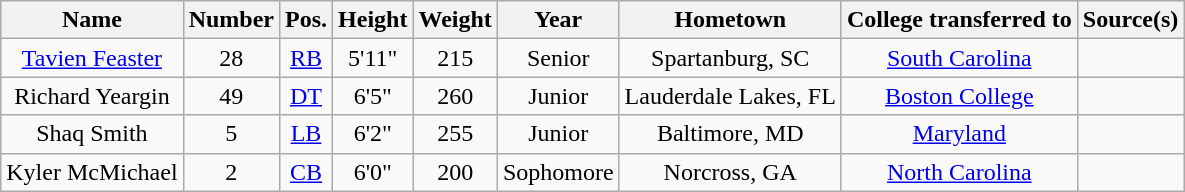<table class="wikitable sortable" border="1" style="text-align: center;">
<tr>
<th>Name</th>
<th>Number</th>
<th>Pos.</th>
<th>Height</th>
<th>Weight</th>
<th>Year</th>
<th>Hometown</th>
<th>College transferred to</th>
<th>Source(s)</th>
</tr>
<tr>
<td sortname><a href='#'>Tavien Feaster</a></td>
<td>28</td>
<td><a href='#'>RB</a></td>
<td>5'11"</td>
<td>215</td>
<td>Senior</td>
<td>Spartanburg, SC</td>
<td><a href='#'>South Carolina</a></td>
<td></td>
</tr>
<tr>
<td sortname>Richard Yeargin</td>
<td>49</td>
<td><a href='#'>DT</a></td>
<td>6'5"</td>
<td>260</td>
<td> Junior</td>
<td>Lauderdale Lakes, FL</td>
<td><a href='#'>Boston College</a></td>
<td></td>
</tr>
<tr>
<td sortname>Shaq Smith</td>
<td>5</td>
<td><a href='#'>LB</a></td>
<td>6'2"</td>
<td>255</td>
<td> Junior</td>
<td>Baltimore, MD</td>
<td><a href='#'>Maryland</a></td>
<td></td>
</tr>
<tr>
<td sortname>Kyler McMichael</td>
<td>2</td>
<td><a href='#'>CB</a></td>
<td>6'0"</td>
<td>200</td>
<td>Sophomore</td>
<td>Norcross, GA</td>
<td><a href='#'>North Carolina</a></td>
<td></td>
</tr>
</table>
